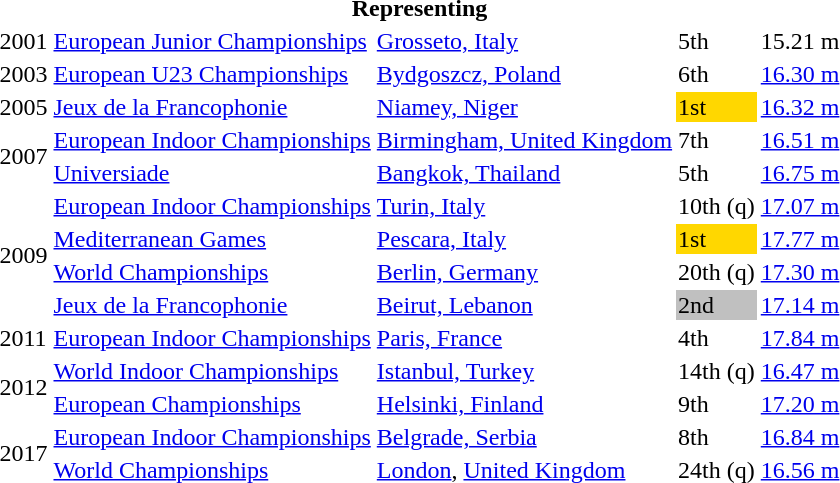<table>
<tr>
<th colspan="5">Representing </th>
</tr>
<tr>
<td>2001</td>
<td><a href='#'>European Junior Championships</a></td>
<td><a href='#'>Grosseto, Italy</a></td>
<td>5th</td>
<td>15.21 m</td>
</tr>
<tr>
<td>2003</td>
<td><a href='#'>European U23 Championships</a></td>
<td><a href='#'>Bydgoszcz, Poland</a></td>
<td>6th</td>
<td><a href='#'>16.30 m</a></td>
</tr>
<tr>
<td>2005</td>
<td><a href='#'>Jeux de la Francophonie</a></td>
<td><a href='#'>Niamey, Niger</a></td>
<td bgcolor=gold>1st</td>
<td><a href='#'>16.32 m</a></td>
</tr>
<tr>
<td rowspan=2>2007</td>
<td><a href='#'>European Indoor Championships</a></td>
<td><a href='#'>Birmingham, United Kingdom</a></td>
<td>7th</td>
<td><a href='#'>16.51 m</a></td>
</tr>
<tr>
<td><a href='#'>Universiade</a></td>
<td><a href='#'>Bangkok, Thailand</a></td>
<td>5th</td>
<td><a href='#'>16.75 m</a></td>
</tr>
<tr>
<td rowspan=4>2009</td>
<td><a href='#'>European Indoor Championships</a></td>
<td><a href='#'>Turin, Italy</a></td>
<td>10th (q)</td>
<td><a href='#'>17.07 m</a></td>
</tr>
<tr>
<td><a href='#'>Mediterranean Games</a></td>
<td><a href='#'>Pescara, Italy</a></td>
<td bgcolor=gold>1st</td>
<td><a href='#'>17.77 m</a></td>
</tr>
<tr>
<td><a href='#'>World Championships</a></td>
<td><a href='#'>Berlin, Germany</a></td>
<td>20th (q)</td>
<td><a href='#'>17.30 m</a></td>
</tr>
<tr>
<td><a href='#'>Jeux de la Francophonie</a></td>
<td><a href='#'>Beirut, Lebanon</a></td>
<td bgcolor=silver>2nd</td>
<td><a href='#'>17.14 m</a></td>
</tr>
<tr>
<td>2011</td>
<td><a href='#'>European Indoor Championships</a></td>
<td><a href='#'>Paris, France</a></td>
<td>4th</td>
<td><a href='#'>17.84 m</a></td>
</tr>
<tr>
<td rowspan=2>2012</td>
<td><a href='#'>World Indoor Championships</a></td>
<td><a href='#'>Istanbul, Turkey</a></td>
<td>14th (q)</td>
<td><a href='#'>16.47 m</a></td>
</tr>
<tr>
<td><a href='#'>European Championships</a></td>
<td><a href='#'>Helsinki, Finland</a></td>
<td>9th</td>
<td><a href='#'>17.20 m</a></td>
</tr>
<tr>
<td rowspan=2>2017</td>
<td><a href='#'>European Indoor Championships</a></td>
<td><a href='#'>Belgrade, Serbia</a></td>
<td>8th</td>
<td><a href='#'>16.84 m</a></td>
</tr>
<tr>
<td><a href='#'>World Championships</a></td>
<td><a href='#'>London</a>, <a href='#'>United Kingdom</a></td>
<td>24th (q)</td>
<td><a href='#'>16.56 m</a></td>
</tr>
</table>
